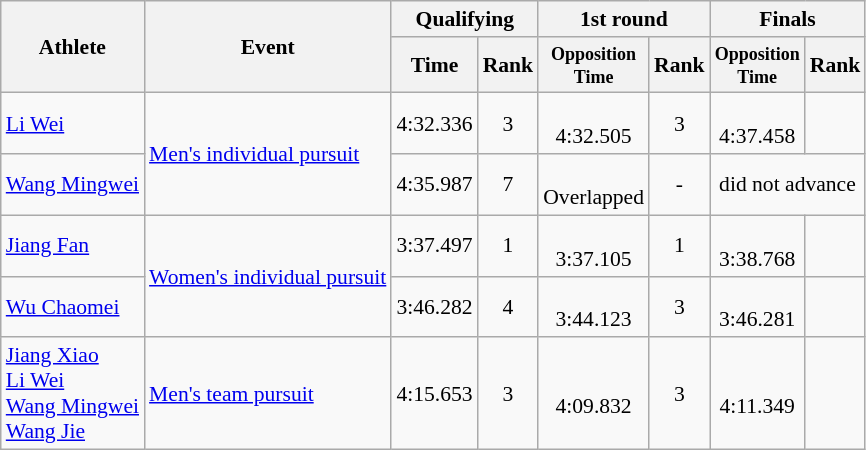<table class=wikitable style="font-size:90%">
<tr>
<th rowspan="2">Athlete</th>
<th rowspan="2">Event</th>
<th colspan="2">Qualifying</th>
<th colspan="2">1st round</th>
<th colspan="2">Finals</th>
</tr>
<tr>
<th>Time</th>
<th>Rank</th>
<th style="line-height:1em"><small>Opposition<br>Time</small></th>
<th>Rank</th>
<th style="line-height:1em"><small>Opposition<br>Time</small></th>
<th>Rank</th>
</tr>
<tr>
<td><a href='#'>Li Wei</a></td>
<td rowspan=2><a href='#'>Men's individual pursuit</a></td>
<td align=center>4:32.336</td>
<td align=center>3</td>
<td align=center><br>4:32.505</td>
<td align=center>3</td>
<td align=center><br>4:37.458</td>
<td align=center></td>
</tr>
<tr>
<td><a href='#'>Wang Mingwei</a></td>
<td align=center>4:35.987</td>
<td align=center>7</td>
<td align=center><br>Overlapped</td>
<td align=center>-</td>
<td style="text-align:center;" colspan="2">did not advance</td>
</tr>
<tr>
<td><a href='#'>Jiang Fan</a></td>
<td rowspan=2><a href='#'>Women's individual pursuit</a></td>
<td align=center>3:37.497</td>
<td align=center>1</td>
<td align=center><br>3:37.105</td>
<td align=center>1</td>
<td align=center><br>3:38.768</td>
<td align=center></td>
</tr>
<tr>
<td><a href='#'>Wu Chaomei</a></td>
<td align=center>3:46.282</td>
<td align=center>4</td>
<td align=center><br>3:44.123</td>
<td align=center>3</td>
<td align=center><br>3:46.281</td>
<td align=center></td>
</tr>
<tr>
<td><a href='#'>Jiang Xiao</a><br><a href='#'>Li Wei</a><br><a href='#'>Wang Mingwei</a><br><a href='#'>Wang Jie</a></td>
<td><a href='#'>Men's team pursuit</a></td>
<td align=center>4:15.653</td>
<td align=center>3</td>
<td align=center><br>4:09.832</td>
<td align=center>3</td>
<td align=center><br>4:11.349</td>
<td align=center></td>
</tr>
</table>
